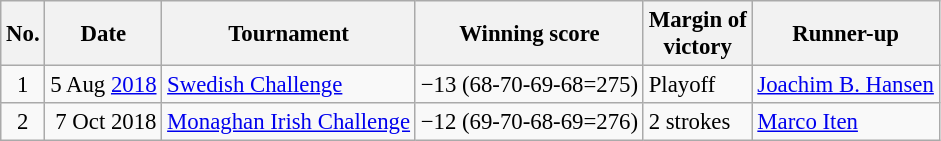<table class="wikitable" style="font-size:95%;">
<tr>
<th>No.</th>
<th>Date</th>
<th>Tournament</th>
<th>Winning score</th>
<th>Margin of<br>victory</th>
<th>Runner-up</th>
</tr>
<tr>
<td align=center>1</td>
<td align=right>5 Aug <a href='#'>2018</a></td>
<td><a href='#'>Swedish Challenge</a></td>
<td>−13 (68-70-69-68=275)</td>
<td>Playoff</td>
<td> <a href='#'>Joachim B. Hansen</a></td>
</tr>
<tr>
<td align=center>2</td>
<td align=right>7 Oct 2018</td>
<td><a href='#'>Monaghan Irish Challenge</a></td>
<td>−12 (69-70-68-69=276)</td>
<td>2 strokes</td>
<td> <a href='#'>Marco Iten</a></td>
</tr>
</table>
